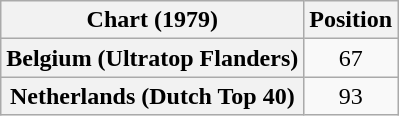<table class="wikitable sortable plainrowheaders" style="text-align:center">
<tr>
<th scope="col">Chart (1979)</th>
<th scope="col">Position</th>
</tr>
<tr>
<th scope="row">Belgium (Ultratop Flanders)</th>
<td>67</td>
</tr>
<tr>
<th scope="row">Netherlands (Dutch Top 40)</th>
<td>93</td>
</tr>
</table>
